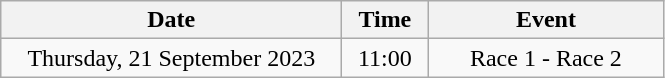<table class = "wikitable" style="text-align:center;">
<tr>
<th width=220>Date</th>
<th width=50>Time</th>
<th width=150>Event</th>
</tr>
<tr>
<td>Thursday, 21 September 2023</td>
<td>11:00</td>
<td>Race 1 - Race 2</td>
</tr>
</table>
